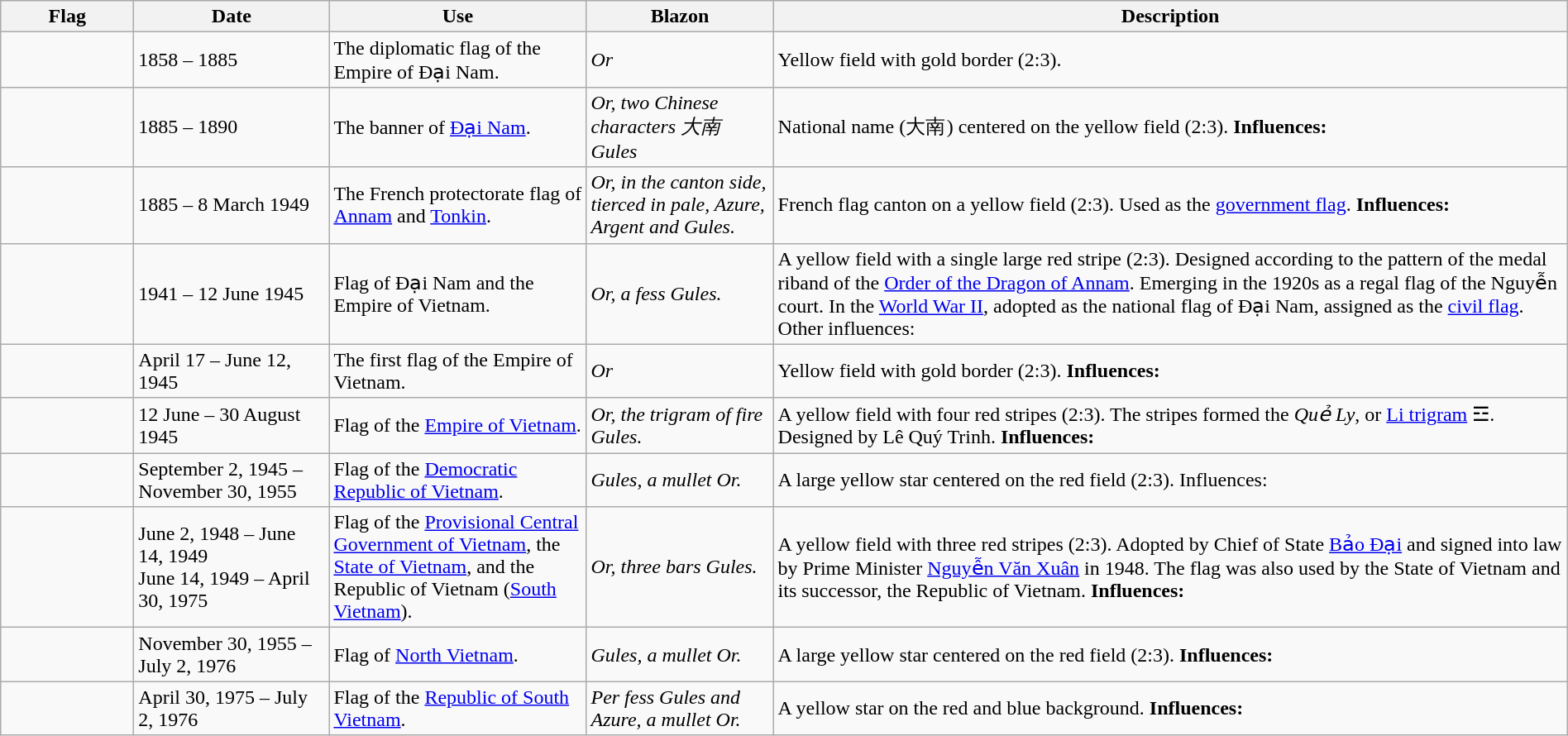<table class="wikitable" style="width:100%">
<tr>
<th style="width:100px;">Flag</th>
<th style="width:150px;">Date</th>
<th style="width:200px;">Use</th>
<th>Blazon</th>
<th style="min-width:250px">Description</th>
</tr>
<tr>
<td></td>
<td> 1858 – 1885</td>
<td>The diplomatic flag of the Empire of Đại Nam.</td>
<td><em>Or</em></td>
<td>Yellow field with gold border (2:3).</td>
</tr>
<tr>
<td></td>
<td> 1885 – 1890</td>
<td>The banner of <a href='#'>Đại Nam</a>.</td>
<td><em>Or, two Chinese characters 大南 Gules</em></td>
<td>National name (大南 ) centered on the yellow field (2:3). <strong>Influences:</strong> </td>
</tr>
<tr>
<td></td>
<td>1885 – 8 March 1949</td>
<td>The French protectorate flag of <a href='#'>Annam</a> and <a href='#'>Tonkin</a>.</td>
<td><em>Or, in the canton side, tierced in pale, Azure, Argent and Gules.</em></td>
<td>French flag canton on a yellow field (2:3).  Used as the <a href='#'>government flag</a>. <strong>Influences:</strong>  </td>
</tr>
<tr>
<td></td>
<td> 1941 – 12 June 1945</td>
<td>Flag of Đại Nam and the Empire of Vietnam.</td>
<td><em>Or, a fess Gules.</em></td>
<td>A yellow field with a single large red stripe (2:3). Designed according to the pattern of the medal riband of the <a href='#'>Order of the Dragon of Annam</a>. Emerging in the 1920s as a regal flag of the Nguyễn court. In the <a href='#'>World War II</a>, adopted as the national flag of Đại Nam, assigned as the <a href='#'>civil flag</a>. Other influences: </td>
</tr>
<tr>
<td></td>
<td> April 17 – June 12, 1945</td>
<td>The first flag of the Empire of Vietnam.</td>
<td><em>Or</em></td>
<td>Yellow field with gold border (2:3). <strong>Influences:</strong>  </td>
</tr>
<tr>
<td></td>
<td>12 June – 30 August 1945</td>
<td>Flag of the <a href='#'>Empire of Vietnam</a>.</td>
<td><em>Or, the trigram of fire Gules.</em></td>
<td>A yellow field with four red stripes (2:3). The stripes formed the <em>Quẻ Ly</em>, or <a href='#'>Li trigram</a> ☲. Designed by Lê Quý Trinh. <strong>Influences:</strong> </td>
</tr>
<tr>
<td></td>
<td>September 2, 1945 – November 30, 1955</td>
<td>Flag of the <a href='#'>Democratic Republic of Vietnam</a>.</td>
<td><em>Gules, a mullet Or.</em></td>
<td>A large yellow star centered on the red field (2:3). Influences: </td>
</tr>
<tr>
<td></td>
<td>June 2, 1948 – June 14, 1949<br>June 14, 1949 – April 30, 1975</td>
<td>Flag of the <a href='#'>Provisional Central Government of Vietnam</a>, the <a href='#'>State of Vietnam</a>, and the Republic of Vietnam (<a href='#'>South Vietnam</a>).</td>
<td><em>Or, three bars Gules.</em></td>
<td>A yellow field with three red stripes (2:3). Adopted by Chief of State <a href='#'>Bảo Đại</a> and signed into law by Prime Minister <a href='#'>Nguyễn Văn Xuân</a> in 1948. The flag was also used by the State of Vietnam and its successor, the Republic of Vietnam. <strong>Influences:</strong>  </td>
</tr>
<tr>
<td></td>
<td>November 30, 1955 – July 2, 1976</td>
<td>Flag of <a href='#'>North Vietnam</a>.</td>
<td><em>Gules, a mullet Or.</em></td>
<td>A large yellow star centered on the red field (2:3). <strong>Influences:</strong> </td>
</tr>
<tr>
<td></td>
<td>April 30, 1975 – July 2, 1976</td>
<td>Flag of the <a href='#'>Republic of South Vietnam</a>.</td>
<td><em>Per fess Gules and Azure, a mullet Or.</em></td>
<td>A yellow star on the red and blue background. <strong>Influences:</strong> </td>
</tr>
</table>
